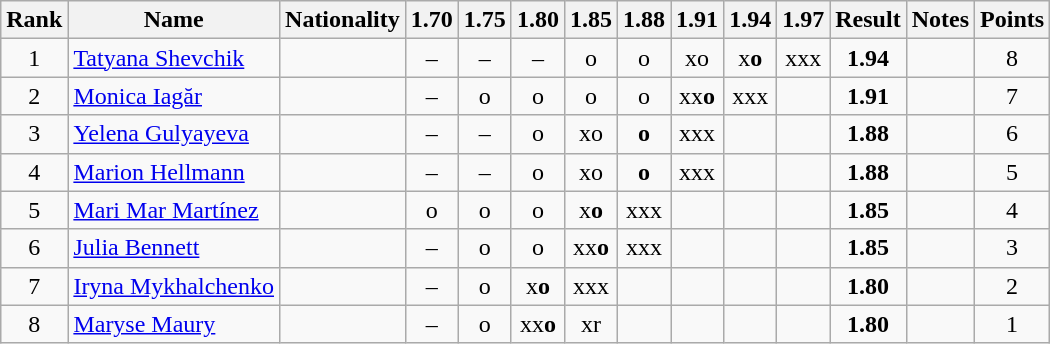<table class="wikitable sortable" style="text-align:center">
<tr>
<th>Rank</th>
<th>Name</th>
<th>Nationality</th>
<th>1.70</th>
<th>1.75</th>
<th>1.80</th>
<th>1.85</th>
<th>1.88</th>
<th>1.91</th>
<th>1.94</th>
<th>1.97</th>
<th>Result</th>
<th>Notes</th>
<th>Points</th>
</tr>
<tr>
<td>1</td>
<td align=left><a href='#'>Tatyana Shevchik</a></td>
<td align=left></td>
<td>–</td>
<td>–</td>
<td>–</td>
<td>o</td>
<td>o</td>
<td>xo</td>
<td>x<strong>o</strong></td>
<td>xxx</td>
<td><strong>1.94</strong></td>
<td></td>
<td>8</td>
</tr>
<tr>
<td>2</td>
<td align=left><a href='#'>Monica Iagăr</a></td>
<td align=left></td>
<td>–</td>
<td>o</td>
<td>o</td>
<td>o</td>
<td>o</td>
<td>xx<strong>o</strong></td>
<td>xxx</td>
<td></td>
<td><strong>1.91</strong></td>
<td></td>
<td>7</td>
</tr>
<tr>
<td>3</td>
<td align=left><a href='#'>Yelena Gulyayeva</a></td>
<td align=left></td>
<td>–</td>
<td>–</td>
<td>o</td>
<td>xo</td>
<td><strong>o</strong></td>
<td>xxx</td>
<td></td>
<td></td>
<td><strong>1.88</strong></td>
<td></td>
<td>6</td>
</tr>
<tr>
<td>4</td>
<td align=left><a href='#'>Marion Hellmann</a></td>
<td align=left></td>
<td>–</td>
<td>–</td>
<td>o</td>
<td>xo</td>
<td><strong>o</strong></td>
<td>xxx</td>
<td></td>
<td></td>
<td><strong>1.88</strong></td>
<td></td>
<td>5</td>
</tr>
<tr>
<td>5</td>
<td align=left><a href='#'>Mari Mar Martínez</a></td>
<td align=left></td>
<td>o</td>
<td>o</td>
<td>o</td>
<td>x<strong>o</strong></td>
<td>xxx</td>
<td></td>
<td></td>
<td></td>
<td><strong>1.85</strong></td>
<td></td>
<td>4</td>
</tr>
<tr>
<td>6</td>
<td align=left><a href='#'>Julia Bennett</a></td>
<td align=left></td>
<td>–</td>
<td>o</td>
<td>o</td>
<td>xx<strong>o</strong></td>
<td>xxx</td>
<td></td>
<td></td>
<td></td>
<td><strong>1.85</strong></td>
<td></td>
<td>3</td>
</tr>
<tr>
<td>7</td>
<td align=left><a href='#'>Iryna Mykhalchenko</a></td>
<td align=left></td>
<td>–</td>
<td>o</td>
<td>x<strong>o</strong></td>
<td>xxx</td>
<td></td>
<td></td>
<td></td>
<td></td>
<td><strong>1.80</strong></td>
<td></td>
<td>2</td>
</tr>
<tr>
<td>8</td>
<td align=left><a href='#'>Maryse Maury</a></td>
<td align=left></td>
<td>–</td>
<td>o</td>
<td>xx<strong>o</strong></td>
<td>xr</td>
<td></td>
<td></td>
<td></td>
<td></td>
<td><strong>1.80</strong></td>
<td></td>
<td>1</td>
</tr>
</table>
